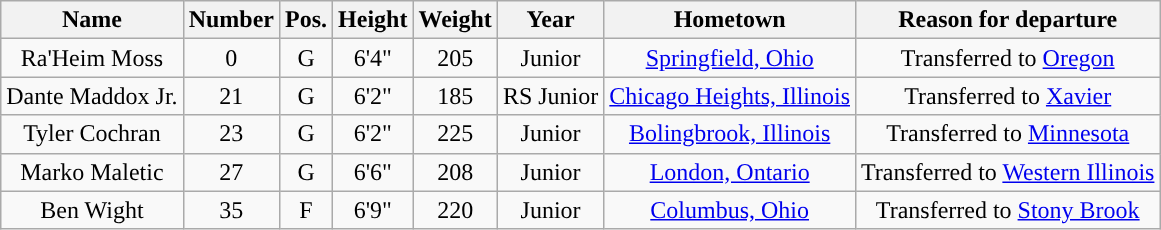<table class="wikitable sortable" style="text-align:center">
<tr align=center>
<th>Name</th>
<th>Number</th>
<th>Pos.</th>
<th>Height</th>
<th>Weight</th>
<th>Year</th>
<th>Hometown</th>
<th class="unsortable">Reason for departure</th>
</tr>
<tr>
<td>Ra'Heim Moss</td>
<td>0</td>
<td>G</td>
<td>6'4"</td>
<td>205</td>
<td>Junior</td>
<td><a href='#'>Springfield, Ohio</a></td>
<td>Transferred to <a href='#'>Oregon</a></td>
</tr>
<tr>
<td>Dante Maddox Jr.</td>
<td>21</td>
<td>G</td>
<td>6'2"</td>
<td>185</td>
<td>RS Junior</td>
<td><a href='#'>Chicago Heights, Illinois</a></td>
<td>Transferred to <a href='#'>Xavier</a></td>
</tr>
<tr>
<td>Tyler Cochran</td>
<td>23</td>
<td>G</td>
<td>6'2"</td>
<td>225</td>
<td>Junior</td>
<td><a href='#'>Bolingbrook, Illinois</a></td>
<td>Transferred to <a href='#'>Minnesota</a></td>
</tr>
<tr>
<td>Marko Maletic</td>
<td>27</td>
<td>G</td>
<td>6'6"</td>
<td>208</td>
<td>Junior</td>
<td><a href='#'>London, Ontario</a></td>
<td>Transferred to <a href='#'>Western Illinois</a></td>
</tr>
<tr>
<td>Ben Wight</td>
<td>35</td>
<td>F</td>
<td>6'9"</td>
<td>220</td>
<td>Junior</td>
<td><a href='#'>Columbus, Ohio</a></td>
<td>Transferred to <a href='#'>Stony Brook</a></td>
</tr>
</table>
